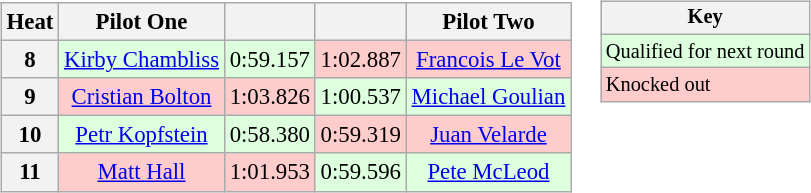<table>
<tr>
<td><br><table class="wikitable" style="font-size:95%; text-align:center">
<tr>
<th>Heat</th>
<th>Pilot One</th>
<th></th>
<th></th>
<th>Pilot Two</th>
</tr>
<tr>
<th>8</th>
<td style="background:#ddffdd;"> <a href='#'>Kirby Chambliss</a></td>
<td style="background:#ddffdd;">0:59.157</td>
<td style="background:#ffcccc;">1:02.887 </td>
<td style="background:#ffcccc;"> <a href='#'>Francois Le Vot</a></td>
</tr>
<tr>
<th>9</th>
<td style="background:#ffcccc;"> <a href='#'>Cristian Bolton</a></td>
<td style="background:#ffcccc;">1:03.826 </td>
<td style="background:#ddffdd;">1:00.537 </td>
<td style="background:#ddffdd;"> <a href='#'>Michael Goulian</a></td>
</tr>
<tr>
<th>10</th>
<td style="background:#ddffdd;"> <a href='#'>Petr Kopfstein</a></td>
<td style="background:#ddffdd;">0:58.380</td>
<td style="background:#ffcccc;">0:59.319</td>
<td style="background:#ffcccc;"> <a href='#'>Juan Velarde</a></td>
</tr>
<tr>
<th>11</th>
<td style="background:#ffcccc;"> <a href='#'>Matt Hall</a></td>
<td style="background:#ffcccc;">1:01.953</td>
<td style="background:#ddffdd;">0:59.596 </td>
<td style="background:#ddffdd;"> <a href='#'>Pete McLeod</a></td>
</tr>
</table>
</td>
<td valign="top"><br><table class="wikitable" style="font-size: 85%;">
<tr>
<th colspan=2>Key</th>
</tr>
<tr style="background:#ddffdd;">
<td>Qualified for next round</td>
</tr>
<tr style="background:#ffcccc;">
<td>Knocked out</td>
</tr>
</table>
</td>
</tr>
</table>
